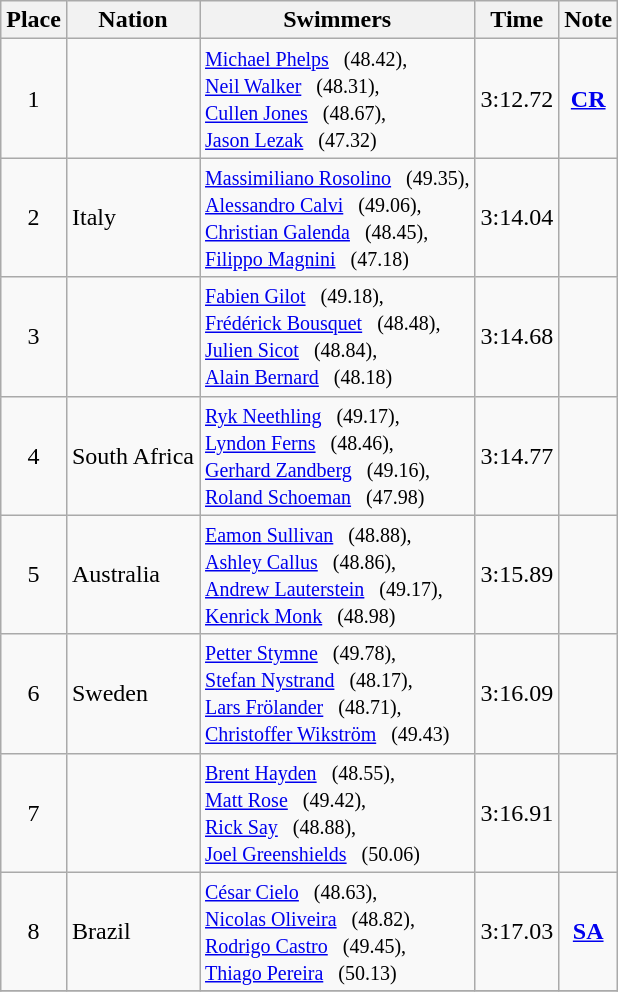<table class="wikitable" style="text-align:center">
<tr>
<th>Place</th>
<th>Nation</th>
<th>Swimmers</th>
<th>Time</th>
<th>Note</th>
</tr>
<tr>
<td>1</td>
<td align=left></td>
<td align=left><small><a href='#'>Michael Phelps</a>   (48.42),<br> <a href='#'>Neil Walker</a>   (48.31),<br> <a href='#'>Cullen Jones</a>   (48.67),<br> <a href='#'>Jason Lezak</a>   (47.32) </small></td>
<td>3:12.72</td>
<td><strong><a href='#'>CR</a></strong></td>
</tr>
<tr>
<td>2</td>
<td align=left> Italy</td>
<td align=left><small><a href='#'>Massimiliano Rosolino</a>   (49.35),<br> <a href='#'>Alessandro Calvi</a>   (49.06),<br> <a href='#'>Christian Galenda</a>   (48.45),<br> <a href='#'>Filippo Magnini</a>   (47.18) </small></td>
<td>3:14.04</td>
<td></td>
</tr>
<tr>
<td>3</td>
<td align=left></td>
<td align=left><small><a href='#'>Fabien Gilot</a>   (49.18),<br> <a href='#'>Frédérick Bousquet</a>   (48.48),<br> <a href='#'>Julien Sicot</a>   (48.84),<br> <a href='#'>Alain Bernard</a>   (48.18) </small></td>
<td>3:14.68</td>
<td></td>
</tr>
<tr>
<td>4</td>
<td align=left> South Africa</td>
<td align=left><small><a href='#'>Ryk Neethling</a>   (49.17),<br> <a href='#'>Lyndon Ferns</a>   (48.46),<br> <a href='#'>Gerhard Zandberg</a>   (49.16),<br> <a href='#'>Roland Schoeman</a>   (47.98) </small></td>
<td>3:14.77</td>
<td></td>
</tr>
<tr>
<td>5</td>
<td align=left> Australia</td>
<td align=left><small><a href='#'>Eamon Sullivan</a>   (48.88),<br> <a href='#'>Ashley Callus</a>   (48.86),<br> <a href='#'>Andrew Lauterstein</a>   (49.17),<br> <a href='#'>Kenrick Monk</a>   (48.98) </small></td>
<td>3:15.89</td>
<td></td>
</tr>
<tr>
<td>6</td>
<td align=left> Sweden</td>
<td align=left><small><a href='#'>Petter Stymne</a>   (49.78),<br> <a href='#'>Stefan Nystrand</a>   (48.17),<br> <a href='#'>Lars Frölander</a>   (48.71),<br> <a href='#'>Christoffer Wikström</a>   (49.43) </small></td>
<td>3:16.09</td>
<td></td>
</tr>
<tr>
<td>7</td>
<td align=left></td>
<td align=left><small><a href='#'>Brent Hayden</a>   (48.55),<br> <a href='#'>Matt Rose</a>   (49.42),<br> <a href='#'>Rick Say</a>   (48.88),<br> <a href='#'>Joel Greenshields</a>   (50.06) </small></td>
<td>3:16.91</td>
<td></td>
</tr>
<tr>
<td>8</td>
<td align=left> Brazil</td>
<td align=left><small><a href='#'>César Cielo</a>   (48.63),<br> <a href='#'>Nicolas Oliveira</a>   (48.82),<br> <a href='#'>Rodrigo Castro</a>   (49.45),<br> <a href='#'>Thiago Pereira</a>   (50.13) </small></td>
<td>3:17.03</td>
<td><strong><a href='#'>SA</a></strong></td>
</tr>
<tr>
</tr>
</table>
